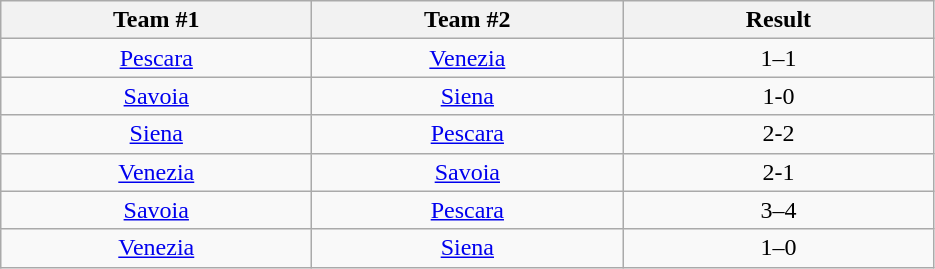<table class="wikitable" style="text-align:center">
<tr>
<th width=200>Team #1</th>
<th width=200>Team #2</th>
<th width=200>Result</th>
</tr>
<tr>
<td><a href='#'>Pescara</a></td>
<td><a href='#'>Venezia</a></td>
<td>1–1</td>
</tr>
<tr>
<td><a href='#'>Savoia</a></td>
<td><a href='#'>Siena</a></td>
<td>1-0</td>
</tr>
<tr>
<td><a href='#'>Siena</a></td>
<td><a href='#'>Pescara</a></td>
<td>2-2</td>
</tr>
<tr>
<td><a href='#'>Venezia</a></td>
<td><a href='#'>Savoia</a></td>
<td>2-1</td>
</tr>
<tr>
<td><a href='#'>Savoia</a></td>
<td><a href='#'>Pescara</a></td>
<td>3–4</td>
</tr>
<tr>
<td><a href='#'>Venezia</a></td>
<td><a href='#'>Siena</a></td>
<td>1–0</td>
</tr>
</table>
